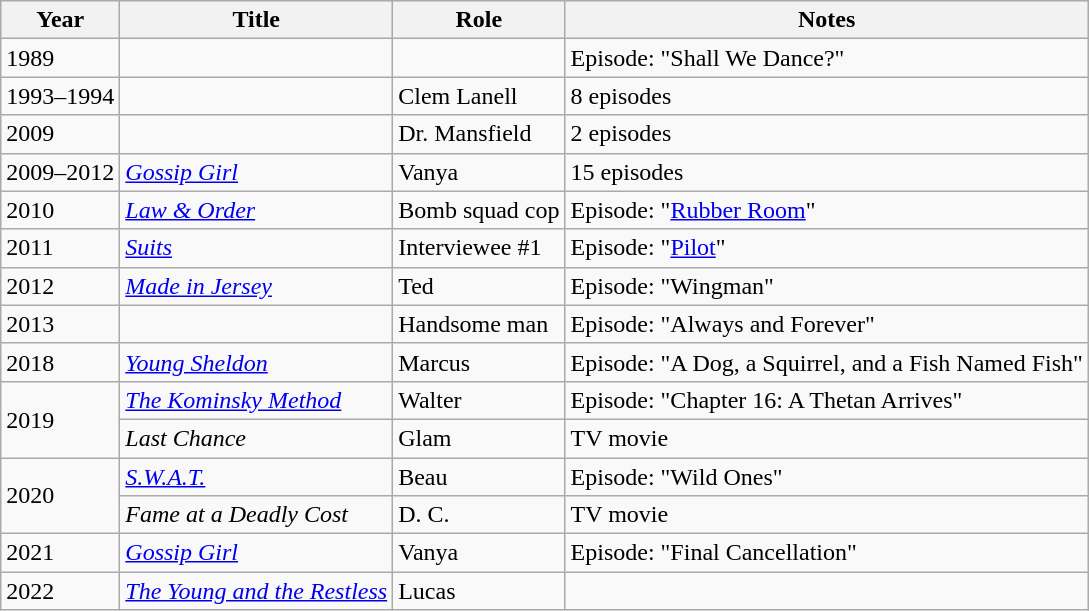<table class="wikitable sortable">
<tr>
<th>Year</th>
<th>Title</th>
<th>Role</th>
<th class="unsortable">Notes</th>
</tr>
<tr>
<td>1989</td>
<td><em></em></td>
<td></td>
<td>Episode: "Shall We Dance?"</td>
</tr>
<tr>
<td>1993–1994</td>
<td><em></em></td>
<td>Clem Lanell</td>
<td>8 episodes</td>
</tr>
<tr>
<td>2009</td>
<td><em></em></td>
<td>Dr. Mansfield</td>
<td>2 episodes</td>
</tr>
<tr>
<td>2009–2012</td>
<td><em><a href='#'>Gossip Girl</a></em></td>
<td>Vanya</td>
<td>15 episodes</td>
</tr>
<tr>
<td>2010</td>
<td><em><a href='#'>Law & Order</a></em></td>
<td>Bomb squad cop</td>
<td>Episode: "<a href='#'>Rubber Room</a>"</td>
</tr>
<tr>
<td>2011</td>
<td><em><a href='#'>Suits</a></em></td>
<td>Interviewee #1</td>
<td>Episode: "<a href='#'>Pilot</a>"</td>
</tr>
<tr>
<td>2012</td>
<td><em><a href='#'>Made in Jersey</a></em></td>
<td>Ted</td>
<td>Episode: "Wingman"</td>
</tr>
<tr>
<td>2013</td>
<td><em></em></td>
<td>Handsome man</td>
<td>Episode: "Always and Forever"</td>
</tr>
<tr>
<td>2018</td>
<td><em><a href='#'>Young Sheldon</a></em></td>
<td>Marcus</td>
<td>Episode: "A Dog, a Squirrel, and a Fish Named Fish"</td>
</tr>
<tr>
<td rowspan=2>2019</td>
<td><em><a href='#'>The Kominsky Method</a></em></td>
<td>Walter</td>
<td>Episode: "Chapter 16: A Thetan Arrives"</td>
</tr>
<tr>
<td><em>Last Chance</em></td>
<td>Glam</td>
<td>TV movie</td>
</tr>
<tr>
<td rowspan=2>2020</td>
<td><em><a href='#'>S.W.A.T.</a></em></td>
<td>Beau</td>
<td>Episode: "Wild Ones"</td>
</tr>
<tr>
<td><em>Fame at a Deadly Cost</em></td>
<td>D. C.</td>
<td>TV movie</td>
</tr>
<tr>
<td>2021</td>
<td><em><a href='#'>Gossip Girl</a></em></td>
<td>Vanya</td>
<td>Episode: "Final Cancellation"</td>
</tr>
<tr>
<td>2022</td>
<td><em><a href='#'>The Young and the Restless</a></em></td>
<td>Lucas</td>
<td></td>
</tr>
</table>
